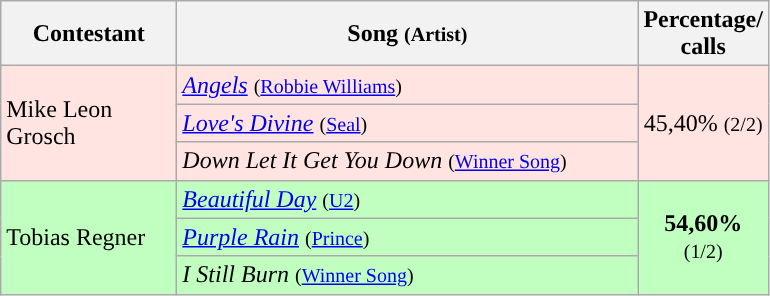<table class="wikitable">
<tr ">
<th style="width:110px;">Contestant</th>
<th style="width:300px;">Song <small>(Artist)</small></th>
<th style="width:28px;">Percentage/<br>calls</th>
</tr>
<tr style="background:#ffe4e1;">
<td style="text-align:left;" rowspan="3">Mike Leon Grosch</td>
<td align="left"><em><a href='#'>Angels</a></em> <small>(<a href='#'>Robbie Williams</a>)</small></td>
<td style="text-align:center;" rowspan="3">45,40% <small>(2/2)</small></td>
</tr>
<tr style="background:#ffe4e1;">
<td align="left"><em><a href='#'>Love's Divine</a></em> <small>(<a href='#'>Seal</a>)</small></td>
</tr>
<tr style="background:#ffe4e1;">
<td align="left"><em>Down Let It Get You Down</em> <small>(<a href='#'>Winner Song</a>)</small></td>
</tr>
<tr style="background:#c1ffc1;">
<td style="text-align:left;" rowspan="3">Tobias Regner</td>
<td align="left"><em><a href='#'>Beautiful Day</a></em> <small>(<a href='#'>U2</a>)</small></td>
<td style="text-align:center;" rowspan="3"><strong>54,60%</strong> <small>(1/2)</small></td>
</tr>
<tr style="background:#c1ffc1;">
<td align="left"><em><a href='#'>Purple Rain</a></em> <small>(<a href='#'>Prince</a>)</small></td>
</tr>
<tr style="background:#c1ffc1;">
<td align="left"><em>I Still Burn</em> <small>(<a href='#'>Winner Song</a>)</small></td>
</tr>
</table>
